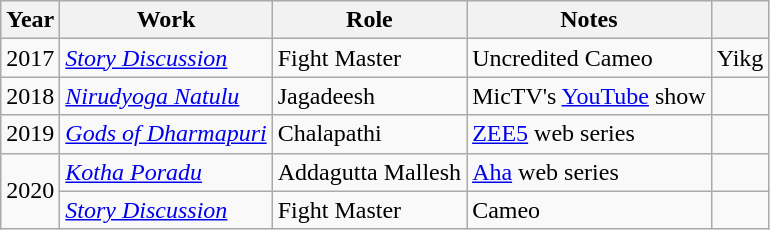<table class="wikitable">
<tr>
<th>Year</th>
<th>Work</th>
<th>Role</th>
<th>Notes</th>
<th></th>
</tr>
<tr>
<td>2017</td>
<td><em><a href='#'>Story Discussion</a></em></td>
<td>Fight Master</td>
<td>Uncredited Cameo</td>
<td>Yikg</td>
</tr>
<tr>
<td>2018</td>
<td><em><a href='#'>Nirudyoga Natulu</a></em></td>
<td>Jagadeesh</td>
<td>MicTV's <a href='#'>YouTube</a> show</td>
<td></td>
</tr>
<tr>
<td>2019</td>
<td><em><a href='#'>Gods of Dharmapuri</a></em></td>
<td>Chalapathi</td>
<td><a href='#'>ZEE5</a> web series</td>
<td></td>
</tr>
<tr>
<td rowspan="2">2020</td>
<td><em><a href='#'>Kotha Poradu</a></em></td>
<td>Addagutta Mallesh</td>
<td><a href='#'>Aha</a> web series</td>
<td></td>
</tr>
<tr>
<td><em><a href='#'>Story Discussion</a></em></td>
<td>Fight Master</td>
<td>Cameo</td>
<td></td>
</tr>
</table>
